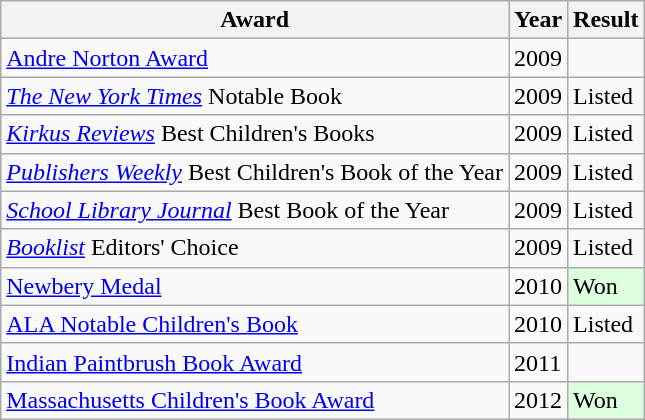<table class="wikitable sortable">
<tr>
<th>Award</th>
<th>Year</th>
<th>Result</th>
</tr>
<tr>
<td><a href='#'>Andre Norton Award</a></td>
<td>2009</td>
<td></td>
</tr>
<tr>
<td><em><a href='#'>The New York Times</a></em> Notable Book</td>
<td>2009</td>
<td>Listed</td>
</tr>
<tr>
<td><em><a href='#'>Kirkus Reviews</a></em> Best Children's Books</td>
<td>2009</td>
<td>Listed</td>
</tr>
<tr>
<td><em><a href='#'>Publishers Weekly</a></em> Best Children's Book of the Year</td>
<td>2009</td>
<td>Listed</td>
</tr>
<tr>
<td><em><a href='#'>School Library Journal</a></em> Best Book of the Year</td>
<td>2009</td>
<td>Listed</td>
</tr>
<tr>
<td><em><a href='#'>Booklist</a></em> Editors' Choice</td>
<td>2009</td>
<td>Listed</td>
</tr>
<tr>
<td><a href='#'>Newbery Medal</a></td>
<td>2010</td>
<td bgcolor="#ddffdd">Won</td>
</tr>
<tr>
<td><a href='#'>ALA Notable Children's Book</a></td>
<td>2010</td>
<td>Listed</td>
</tr>
<tr>
<td><a href='#'>Indian Paintbrush Book Award</a></td>
<td>2011</td>
<td></td>
</tr>
<tr>
<td><a href='#'>Massachusetts Children's Book Award</a></td>
<td>2012</td>
<td bgcolor="#ddffdd">Won</td>
</tr>
</table>
